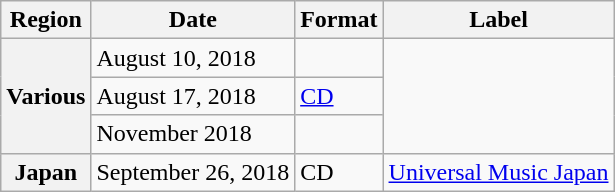<table class="wikitable plainrowheaders">
<tr>
<th scope="col">Region</th>
<th scope="col">Date</th>
<th scope="col">Format</th>
<th scope="col">Label</th>
</tr>
<tr>
<th scope="row" rowspan="3">Various</th>
<td>August 10, 2018</td>
<td></td>
<td rowspan="3"></td>
</tr>
<tr>
<td>August 17, 2018</td>
<td><a href='#'>CD</a></td>
</tr>
<tr>
<td>November 2018</td>
<td></td>
</tr>
<tr>
<th scope="row">Japan</th>
<td>September 26, 2018</td>
<td>CD</td>
<td><a href='#'>Universal Music Japan</a></td>
</tr>
</table>
